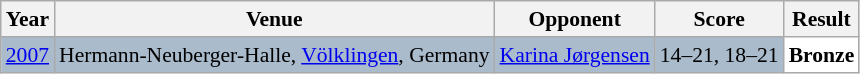<table class="sortable wikitable" style="font-size: 90%;">
<tr>
<th>Year</th>
<th>Venue</th>
<th>Opponent</th>
<th>Score</th>
<th>Result</th>
</tr>
<tr style="background:#AABBCC">
<td align="center"><a href='#'>2007</a></td>
<td align="left">Hermann-Neuberger-Halle, <a href='#'>Völklingen</a>, Germany</td>
<td align="left"> <a href='#'>Karina Jørgensen</a></td>
<td align="left">14–21, 18–21</td>
<td style="text-align:left; background:white"> <strong>Bronze</strong></td>
</tr>
</table>
